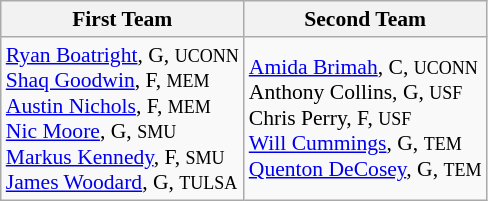<table class="wikitable" style="white-space:nowrap; font-size:90%;">
<tr>
<th>First Team</th>
<th>Second Team</th>
</tr>
<tr>
<td><a href='#'>Ryan Boatright</a>, G, <small>UCONN</small><br> <a href='#'>Shaq Goodwin</a>, F, <small>MEM</small><br><a href='#'>Austin Nichols</a>, F, <small>MEM</small><br><a href='#'>Nic Moore</a>, G, <small>SMU</small><br><a href='#'>Markus Kennedy</a>, F, <small>SMU</small> <br><a href='#'>James Woodard</a>, G, <small>TULSA</small></td>
<td><a href='#'>Amida Brimah</a>, C, <small>UCONN</small><br>Anthony Collins, G, <small>USF</small><br>Chris Perry, F, <small>USF</small><br><a href='#'>Will Cummings</a>, G, <small>TEM</small><br><a href='#'>Quenton DeCosey</a>, G, <small>TEM</small></td>
</tr>
</table>
